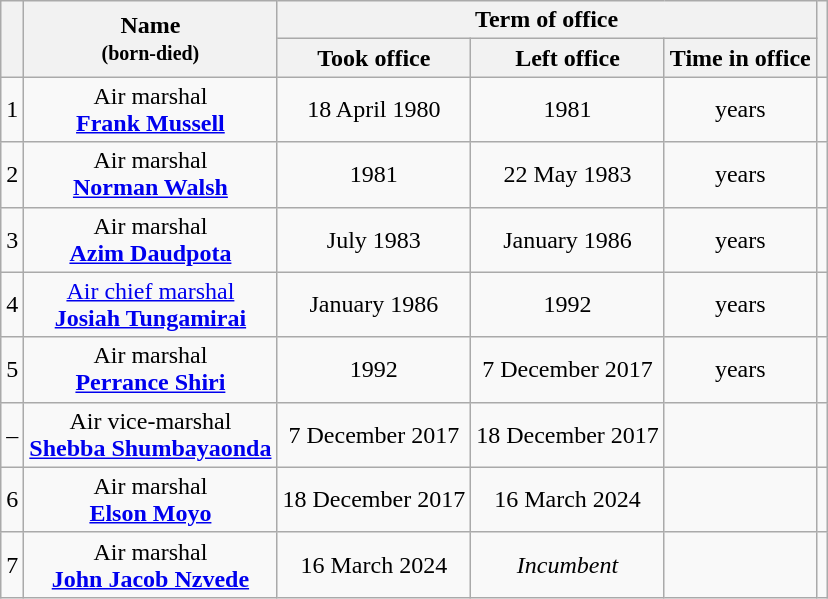<table class="wikitable" style="text-align:center;">
<tr>
<th rowspan=2></th>
<th rowspan=2>Name<br><small>(born-died)</small></th>
<th colspan=3>Term of office</th>
<th rowspan=2></th>
</tr>
<tr>
<th>Took office</th>
<th>Left office</th>
<th>Time in office</th>
</tr>
<tr>
<td>1</td>
<td>Air marshal<br><strong><a href='#'>Frank Mussell</a></strong><br></td>
<td>18 April 1980</td>
<td>1981</td>
<td> years</td>
<td></td>
</tr>
<tr>
<td>2</td>
<td>Air marshal<br><strong><a href='#'>Norman Walsh</a></strong><br></td>
<td>1981</td>
<td>22 May 1983</td>
<td> years</td>
<td></td>
</tr>
<tr>
<td>3</td>
<td>Air marshal<br><strong><a href='#'>Azim Daudpota</a></strong><br></td>
<td>July 1983</td>
<td>January 1986</td>
<td> years</td>
<td></td>
</tr>
<tr>
<td>4</td>
<td><a href='#'>Air chief marshal</a><br><strong><a href='#'>Josiah Tungamirai</a></strong><br></td>
<td>January 1986</td>
<td>1992</td>
<td> years</td>
<td></td>
</tr>
<tr>
<td>5</td>
<td>Air marshal<br><strong><a href='#'>Perrance Shiri</a></strong><br></td>
<td>1992</td>
<td>7 December 2017</td>
<td> years</td>
<td></td>
</tr>
<tr>
<td>–</td>
<td>Air vice-marshal<br><strong><a href='#'>Shebba Shumbayaonda</a></strong><br></td>
<td>7 December 2017</td>
<td>18 December 2017</td>
<td></td>
<td></td>
</tr>
<tr>
<td>6</td>
<td>Air marshal<br><strong><a href='#'>Elson Moyo</a></strong></td>
<td>18 December 2017</td>
<td>16 March 2024</td>
<td></td>
<td></td>
</tr>
<tr>
<td>7</td>
<td>Air marshal<br><strong><a href='#'>John Jacob Nzvede</a></strong></td>
<td>16 March 2024</td>
<td><em>Incumbent</em></td>
<td></td>
<td></td>
</tr>
</table>
